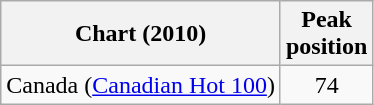<table class="wikitable">
<tr>
<th align="left">Chart (2010)</th>
<th align="left">Peak<br>position</th>
</tr>
<tr>
<td>Canada (<a href='#'>Canadian Hot 100</a>)</td>
<td align="center">74</td>
</tr>
</table>
